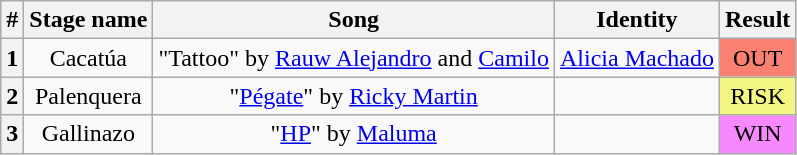<table class="wikitable plainrowheaders" style="text-align: center">
<tr>
<th>#</th>
<th>Stage name</th>
<th>Song</th>
<th>Identity</th>
<th>Result</th>
</tr>
<tr>
<th>1</th>
<td>Cacatúa</td>
<td>"Tattoo" by <a href='#'>Rauw Alejandro</a> and <a href='#'>Camilo</a></td>
<td><a href='#'>Alicia Machado</a></td>
<td bgcolor=salmon>OUT</td>
</tr>
<tr>
<th>2</th>
<td>Palenquera</td>
<td>"<a href='#'>Pégate</a>" by <a href='#'>Ricky Martin</a></td>
<td></td>
<td bgcolor=#F3F781>RISK</td>
</tr>
<tr>
<th>3</th>
<td>Gallinazo</td>
<td>"<a href='#'>HP</a>" by <a href='#'>Maluma</a></td>
<td></td>
<td bgcolor=#F888FD>WIN</td>
</tr>
</table>
